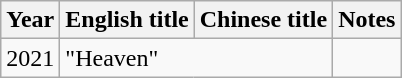<table class="wikitable sortable">
<tr>
<th>Year</th>
<th>English title</th>
<th>Chinese title</th>
<th class="unsortable">Notes</th>
</tr>
<tr>
<td>2021</td>
<td colspan="2">"Heaven"</td>
<td></td>
</tr>
</table>
